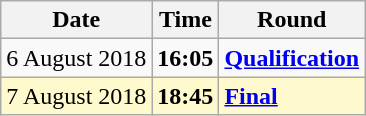<table class="wikitable">
<tr>
<th>Date</th>
<th>Time</th>
<th>Round</th>
</tr>
<tr>
<td>6 August 2018</td>
<td><strong>16:05</strong></td>
<td><strong><a href='#'>Qualification</a></strong></td>
</tr>
<tr style=background:lemonchiffon>
<td>7 August 2018</td>
<td><strong>18:45</strong></td>
<td><strong><a href='#'>Final</a></strong></td>
</tr>
</table>
